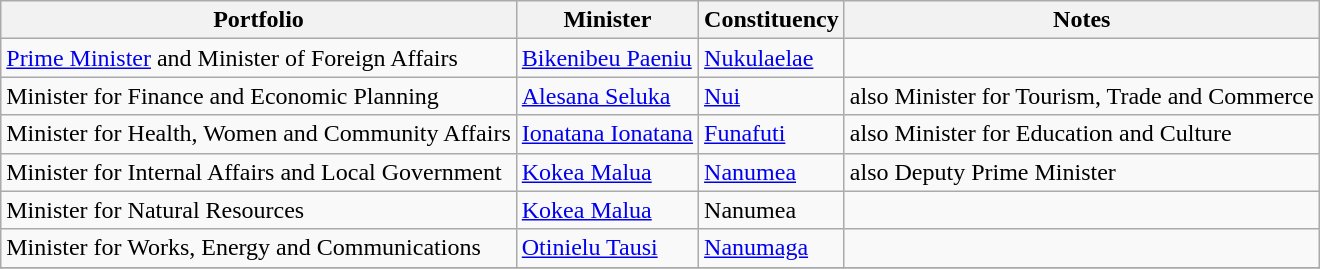<table class="wikitable">
<tr>
<th>Portfolio</th>
<th>Minister</th>
<th>Constituency</th>
<th>Notes</th>
</tr>
<tr>
<td><a href='#'>Prime Minister</a> and Minister of Foreign Affairs</td>
<td><a href='#'>Bikenibeu Paeniu</a></td>
<td><a href='#'>Nukulaelae</a></td>
<td></td>
</tr>
<tr>
<td>Minister for Finance and Economic Planning</td>
<td><a href='#'>Alesana Seluka</a></td>
<td><a href='#'>Nui</a></td>
<td>also Minister for Tourism, Trade and Commerce</td>
</tr>
<tr>
<td>Minister for Health, Women and Community Affairs</td>
<td><a href='#'>Ionatana Ionatana</a></td>
<td><a href='#'>Funafuti</a></td>
<td>also Minister for Education and Culture</td>
</tr>
<tr>
<td>Minister for Internal Affairs and Local Government</td>
<td><a href='#'>Kokea Malua</a></td>
<td><a href='#'>Nanumea</a></td>
<td>also Deputy Prime Minister</td>
</tr>
<tr>
<td>Minister for Natural Resources</td>
<td><a href='#'>Kokea Malua</a></td>
<td>Nanumea</td>
<td></td>
</tr>
<tr>
<td>Minister for Works, Energy and Communications</td>
<td><a href='#'>Otinielu Tausi</a></td>
<td><a href='#'>Nanumaga</a></td>
<td></td>
</tr>
<tr>
</tr>
</table>
